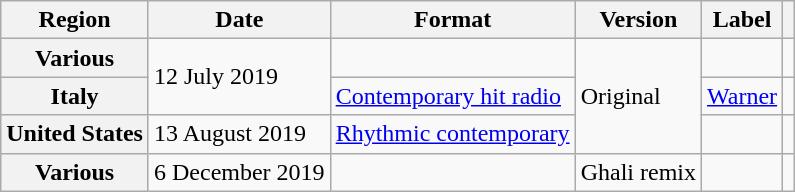<table class="wikitable plainrowheaders">
<tr>
<th scope="col">Region</th>
<th scope="col">Date</th>
<th scope="col">Format</th>
<th>Version</th>
<th scope="col">Label</th>
<th scope="col"></th>
</tr>
<tr>
<th scope="row">Various</th>
<td rowspan="2">12 July 2019</td>
<td></td>
<td rowspan="3">Original</td>
<td></td>
<td></td>
</tr>
<tr>
<th scope="row">Italy</th>
<td><a href='#'>Contemporary hit radio</a></td>
<td><a href='#'>Warner</a></td>
<td></td>
</tr>
<tr>
<th scope="row">United States</th>
<td>13 August 2019</td>
<td><a href='#'>Rhythmic contemporary</a></td>
<td></td>
<td></td>
</tr>
<tr>
<th scope="row">Various</th>
<td>6 December 2019</td>
<td></td>
<td>Ghali remix</td>
<td></td>
<td></td>
</tr>
</table>
